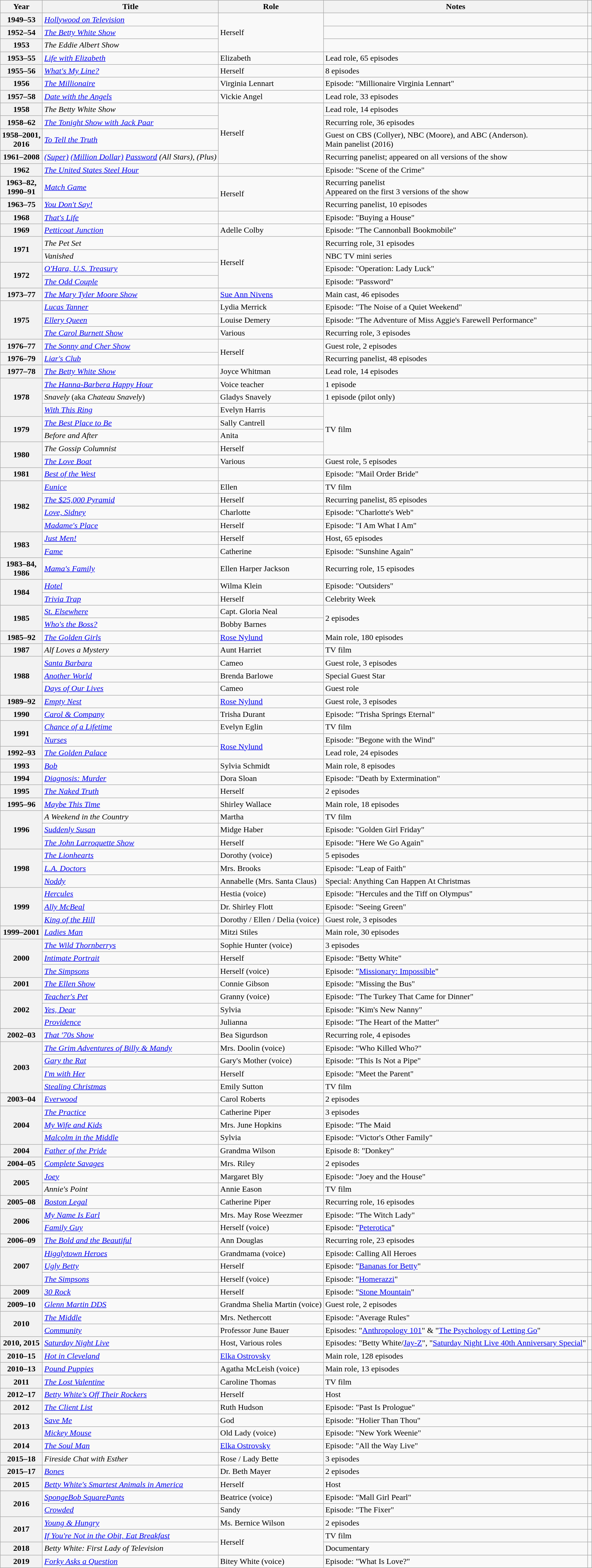<table class="wikitable sortable">
<tr>
<th>Year</th>
<th>Title</th>
<th>Role</th>
<th class="unsortable">Notes</th>
<th class="unsortable"></th>
</tr>
<tr>
<th row=scope>1949–53</th>
<td><em><a href='#'>Hollywood on Television</a></em></td>
<td rowspan="3">Herself</td>
<td></td>
<td></td>
</tr>
<tr>
<th row=scope>1952–54</th>
<td><em><a href='#'>The Betty White Show</a></em></td>
<td></td>
<td></td>
</tr>
<tr>
<th row=scope>1953</th>
<td><em>The Eddie Albert Show</em></td>
<td></td>
<td></td>
</tr>
<tr>
<th row=scope>1953–55</th>
<td><em><a href='#'>Life with Elizabeth</a></em></td>
<td>Elizabeth</td>
<td>Lead role, 65 episodes</td>
<td></td>
</tr>
<tr>
<th row=scope>1955–56</th>
<td><em><a href='#'>What's My Line?</a></em></td>
<td>Herself</td>
<td>8 episodes</td>
<td></td>
</tr>
<tr>
<th row=scope>1956</th>
<td><em><a href='#'>The Millionaire</a></em></td>
<td>Virginia Lennart</td>
<td>Episode: "Millionaire Virginia Lennart"</td>
<td></td>
</tr>
<tr>
<th row=scope>1957–58</th>
<td><em><a href='#'>Date with the Angels</a></em></td>
<td>Vickie Angel</td>
<td>Lead role, 33 episodes</td>
<td></td>
</tr>
<tr>
<th row=scope>1958</th>
<td><em>The Betty White Show</em></td>
<td rowspan="4">Herself</td>
<td>Lead role, 14 episodes</td>
<td></td>
</tr>
<tr>
<th row=scope>1958–62</th>
<td><em><a href='#'>The Tonight Show with Jack Paar</a></em></td>
<td>Recurring role, 36 episodes</td>
<td></td>
</tr>
<tr>
<th row=scope>1958–2001,<br>2016</th>
<td><em><a href='#'>To Tell the Truth</a></em></td>
<td>Guest on CBS (Collyer), NBC (Moore), and ABC (Anderson). <br> Main panelist (2016)</td>
<td></td>
</tr>
<tr>
<th row=scope>1961–2008</th>
<td><em><a href='#'>(Super)</a> <a href='#'>(Million Dollar)</a> <a href='#'>Password</a> (All Stars), (Plus)</em></td>
<td>Recurring panelist; appeared on all versions of the show</td>
<td></td>
</tr>
<tr>
<th row=scope>1962</th>
<td><em><a href='#'>The United States Steel Hour</a></em></td>
<td></td>
<td>Episode: "Scene of the Crime"</td>
<td></td>
</tr>
<tr>
<th row=scope>1963–82,<br>1990–91</th>
<td><em><a href='#'>Match Game</a></em></td>
<td rowspan="2">Herself</td>
<td>Recurring panelist <br> Appeared on the first 3 versions of the show</td>
<td></td>
</tr>
<tr>
<th row=scope>1963–75</th>
<td><em><a href='#'>You Don't Say!</a></em></td>
<td>Recurring panelist, 10 episodes</td>
<td></td>
</tr>
<tr>
<th row=scope>1968</th>
<td><em><a href='#'>That's Life</a></em></td>
<td></td>
<td>Episode: "Buying a House"</td>
<td></td>
</tr>
<tr>
<th row=scope>1969</th>
<td><em><a href='#'>Petticoat Junction</a></em></td>
<td>Adelle Colby</td>
<td>Episode: "The Cannonball Bookmobile"</td>
<td></td>
</tr>
<tr>
<th row=scope rowspan="2">1971</th>
<td><em>The Pet Set</em></td>
<td rowspan="4">Herself</td>
<td>Recurring role, 31 episodes</td>
<td></td>
</tr>
<tr>
<td><em>Vanished</em></td>
<td>NBC TV mini series</td>
<td></td>
</tr>
<tr>
<th row=scope rowspan="2">1972</th>
<td><em><a href='#'>O'Hara, U.S. Treasury</a></em></td>
<td>Episode: "Operation: Lady Luck"</td>
<td></td>
</tr>
<tr>
<td><em><a href='#'>The Odd Couple</a></em></td>
<td>Episode: "Password"</td>
<td></td>
</tr>
<tr>
<th row=scope>1973–77</th>
<td><em><a href='#'>The Mary Tyler Moore Show</a></em></td>
<td><a href='#'>Sue Ann Nivens</a></td>
<td>Main cast, 46 episodes</td>
<td></td>
</tr>
<tr>
<th row=scope rowspan="3">1975</th>
<td><em><a href='#'>Lucas Tanner</a></em></td>
<td>Lydia Merrick</td>
<td>Episode: "The Noise of a Quiet Weekend"</td>
<td></td>
</tr>
<tr>
<td><em><a href='#'>Ellery Queen</a></em></td>
<td>Louise Demery</td>
<td>Episode: "The Adventure of Miss Aggie's Farewell Performance"</td>
<td></td>
</tr>
<tr>
<td><em><a href='#'>The Carol Burnett Show</a> </em></td>
<td>Various</td>
<td>Recurring role, 3 episodes</td>
<td></td>
</tr>
<tr>
<th row=scope>1976–77</th>
<td><em><a href='#'>The Sonny and Cher Show</a></em></td>
<td rowspan="2">Herself</td>
<td>Guest role, 2 episodes</td>
<td></td>
</tr>
<tr>
<th row=scope>1976–79</th>
<td><em><a href='#'>Liar's Club</a></em></td>
<td>Recurring panelist, 48 episodes</td>
<td></td>
</tr>
<tr>
<th row=scope>1977–78</th>
<td><em><a href='#'>The Betty White Show</a></em></td>
<td>Joyce Whitman</td>
<td>Lead role, 14 episodes</td>
<td></td>
</tr>
<tr>
<th row=scope rowspan="3">1978</th>
<td><em><a href='#'>The Hanna-Barbera Happy Hour</a></em></td>
<td>Voice teacher</td>
<td>1 episode</td>
<td></td>
</tr>
<tr>
<td><em>Snavely</em> (aka <em>Chateau Snavely</em>)</td>
<td>Gladys Snavely</td>
<td>1 episode (pilot only)</td>
<td></td>
</tr>
<tr>
<td><em><a href='#'>With This Ring</a></em></td>
<td>Evelyn Harris</td>
<td rowspan="4">TV film</td>
<td></td>
</tr>
<tr>
<th row=scope rowspan="2">1979</th>
<td><em><a href='#'>The Best Place to Be</a></em></td>
<td>Sally Cantrell</td>
<td></td>
</tr>
<tr>
<td><em>Before and After</em></td>
<td>Anita</td>
<td></td>
</tr>
<tr>
<th row=scope rowspan="2">1980</th>
<td><em>The Gossip Columnist</em></td>
<td>Herself</td>
<td></td>
</tr>
<tr>
<td><em><a href='#'>The Love Boat</a></em></td>
<td>Various</td>
<td>Guest role, 5 episodes</td>
<td></td>
</tr>
<tr>
<th row=scope>1981</th>
<td><em><a href='#'>Best of the West</a></em></td>
<td></td>
<td>Episode: "Mail Order Bride"</td>
<td></td>
</tr>
<tr>
<th row=scope rowspan="4">1982</th>
<td><em><a href='#'>Eunice</a></em></td>
<td>Ellen</td>
<td>TV film</td>
<td></td>
</tr>
<tr>
<td><em><a href='#'>The $25,000 Pyramid</a></em></td>
<td>Herself</td>
<td>Recurring panelist, 85 episodes</td>
<td></td>
</tr>
<tr>
<td><em><a href='#'>Love, Sidney</a></em></td>
<td>Charlotte</td>
<td>Episode: "Charlotte's Web"</td>
<td></td>
</tr>
<tr>
<td><em><a href='#'>Madame's Place</a></em></td>
<td>Herself</td>
<td>Episode: "I Am What I Am"</td>
<td></td>
</tr>
<tr>
<th row=scope rowspan="2">1983</th>
<td><em><a href='#'>Just Men!</a></em></td>
<td>Herself</td>
<td>Host, 65 episodes</td>
<td></td>
</tr>
<tr>
<td><em><a href='#'>Fame</a></em></td>
<td>Catherine</td>
<td>Episode: "Sunshine Again"</td>
<td></td>
</tr>
<tr>
<th row=scope>1983–84, <br>1986</th>
<td><em><a href='#'>Mama's Family</a></em></td>
<td>Ellen Harper Jackson</td>
<td>Recurring role, 15 episodes</td>
<td></td>
</tr>
<tr>
<th row=scope rowspan="2">1984</th>
<td><em><a href='#'>Hotel</a></em></td>
<td>Wilma Klein</td>
<td>Episode: "Outsiders"</td>
<td></td>
</tr>
<tr>
<td><em><a href='#'>Trivia Trap</a></em></td>
<td>Herself</td>
<td>Celebrity Week</td>
<td></td>
</tr>
<tr>
<th row=scope rowspan="2">1985</th>
<td><em><a href='#'>St. Elsewhere</a></em></td>
<td>Capt. Gloria Neal</td>
<td rowspan="2">2 episodes</td>
<td></td>
</tr>
<tr>
<td><em><a href='#'>Who's the Boss?</a></em></td>
<td>Bobby Barnes</td>
<td></td>
</tr>
<tr>
<th row=scope>1985–92</th>
<td><em><a href='#'>The Golden Girls</a></em></td>
<td><a href='#'>Rose Nylund</a></td>
<td>Main role, 180 episodes</td>
<td></td>
</tr>
<tr>
<th row=scope>1987</th>
<td><em>Alf Loves a Mystery</em></td>
<td>Aunt Harriet</td>
<td>TV film</td>
<td></td>
</tr>
<tr>
<th row=scope rowspan="3">1988</th>
<td><em><a href='#'>Santa Barbara</a></em></td>
<td>Cameo</td>
<td>Guest role, 3 episodes</td>
<td></td>
</tr>
<tr>
<td><em><a href='#'>Another World</a></em></td>
<td>Brenda Barlowe</td>
<td>Special Guest Star</td>
<td></td>
</tr>
<tr>
<td><em><a href='#'>Days of Our Lives</a></em></td>
<td>Cameo</td>
<td>Guest role</td>
<td></td>
</tr>
<tr>
<th row=scope>1989–92</th>
<td><em><a href='#'>Empty Nest</a></em></td>
<td><a href='#'>Rose Nylund</a></td>
<td>Guest role, 3 episodes</td>
<td></td>
</tr>
<tr>
<th row=scope>1990</th>
<td><em><a href='#'>Carol & Company</a></em></td>
<td>Trisha Durant</td>
<td>Episode: "Trisha Springs Eternal"</td>
<td></td>
</tr>
<tr>
<th row=scope rowspan="2">1991</th>
<td><em><a href='#'>Chance of a Lifetime</a></em></td>
<td>Evelyn Eglin</td>
<td>TV film</td>
<td></td>
</tr>
<tr>
<td><em><a href='#'>Nurses</a></em></td>
<td rowspan="2"><a href='#'>Rose Nylund</a></td>
<td>Episode: "Begone with the Wind"</td>
<td></td>
</tr>
<tr>
<th row=scope>1992–93</th>
<td><em><a href='#'>The Golden Palace</a></em></td>
<td>Lead role, 24 episodes</td>
<td></td>
</tr>
<tr>
<th row=scope>1993</th>
<td><em><a href='#'>Bob</a></em></td>
<td>Sylvia Schmidt</td>
<td>Main role, 8 episodes</td>
<td></td>
</tr>
<tr>
<th row=scope>1994</th>
<td><em><a href='#'>Diagnosis: Murder</a></em></td>
<td>Dora Sloan</td>
<td>Episode: "Death by Extermination"</td>
<td></td>
</tr>
<tr>
<th row=scope>1995</th>
<td><em><a href='#'>The Naked Truth</a></em></td>
<td>Herself</td>
<td>2 episodes</td>
<td></td>
</tr>
<tr>
<th row=scope>1995–96</th>
<td><em><a href='#'>Maybe This Time</a></em></td>
<td>Shirley Wallace</td>
<td>Main role, 18 episodes</td>
<td></td>
</tr>
<tr>
<th row=scope rowspan="3">1996</th>
<td><em>A Weekend in the Country</em></td>
<td>Martha</td>
<td>TV film</td>
<td></td>
</tr>
<tr>
<td><em><a href='#'>Suddenly Susan</a></em></td>
<td>Midge Haber</td>
<td>Episode: "Golden Girl Friday"</td>
<td></td>
</tr>
<tr>
<td><em><a href='#'>The John Larroquette Show</a></em></td>
<td>Herself</td>
<td>Episode: "Here We Go Again"</td>
<td></td>
</tr>
<tr>
<th row=scope rowspan="3">1998</th>
<td><em><a href='#'>The Lionhearts</a></em></td>
<td>Dorothy (voice)</td>
<td>5 episodes</td>
<td></td>
</tr>
<tr>
<td><em><a href='#'>L.A. Doctors</a> </em></td>
<td>Mrs. Brooks</td>
<td>Episode: "Leap of Faith"</td>
<td></td>
</tr>
<tr>
<td><em><a href='#'>Noddy</a></em></td>
<td>Annabelle (Mrs. Santa Claus)</td>
<td>Special: Anything Can Happen At Christmas</td>
<td></td>
</tr>
<tr>
<th row=scope rowspan="3">1999</th>
<td><em><a href='#'>Hercules</a></em></td>
<td>Hestia (voice)</td>
<td>Episode: "Hercules and the Tiff on Olympus"</td>
<td></td>
</tr>
<tr>
<td><em><a href='#'>Ally McBeal</a></em></td>
<td>Dr. Shirley Flott</td>
<td>Episode: "Seeing Green"</td>
<td></td>
</tr>
<tr>
<td><em><a href='#'>King of the Hill</a></em></td>
<td>Dorothy / Ellen / Delia (voice)</td>
<td>Guest role, 3 episodes</td>
<td></td>
</tr>
<tr>
<th row=scope>1999–2001</th>
<td><em><a href='#'>Ladies Man</a></em></td>
<td>Mitzi Stiles</td>
<td>Main role, 30 episodes</td>
<td></td>
</tr>
<tr>
<th row=scope rowspan="3">2000</th>
<td><em><a href='#'>The Wild Thornberrys</a></em></td>
<td>Sophie Hunter (voice)</td>
<td>3 episodes</td>
<td></td>
</tr>
<tr>
<td><em><a href='#'>Intimate Portrait</a></em></td>
<td>Herself</td>
<td>Episode: "Betty White"</td>
<td></td>
</tr>
<tr>
<td><em><a href='#'>The Simpsons</a></em></td>
<td>Herself (voice)</td>
<td>Episode: "<a href='#'>Missionary: Impossible</a>"</td>
<td></td>
</tr>
<tr>
<th row=scope>2001</th>
<td><em><a href='#'>The Ellen Show</a></em></td>
<td>Connie Gibson</td>
<td>Episode: "Missing the Bus"</td>
<td></td>
</tr>
<tr>
<th row=scope rowspan="3">2002</th>
<td><em><a href='#'>Teacher's Pet</a></em></td>
<td>Granny (voice)</td>
<td>Episode: "The Turkey That Came for Dinner"</td>
<td></td>
</tr>
<tr>
<td><em><a href='#'>Yes, Dear</a></em></td>
<td>Sylvia</td>
<td>Episode: "Kim's New Nanny"</td>
<td></td>
</tr>
<tr>
<td><em><a href='#'>Providence</a></em></td>
<td>Julianna</td>
<td>Episode: "The Heart of the Matter"</td>
<td></td>
</tr>
<tr>
<th row=scope>2002–03</th>
<td><em><a href='#'>That '70s Show</a></em></td>
<td>Bea Sigurdson</td>
<td>Recurring role, 4 episodes</td>
<td></td>
</tr>
<tr>
<th row=scope rowspan="4">2003</th>
<td><em><a href='#'>The Grim Adventures of Billy & Mandy</a></em></td>
<td>Mrs. Doolin (voice)</td>
<td>Episode: "Who Killed Who?"</td>
<td></td>
</tr>
<tr>
<td><em><a href='#'>Gary the Rat</a></em></td>
<td>Gary's Mother (voice)</td>
<td>Episode: "This Is Not a Pipe"</td>
<td></td>
</tr>
<tr>
<td><em><a href='#'>I'm with Her</a></em></td>
<td>Herself</td>
<td>Episode: "Meet the Parent"</td>
<td></td>
</tr>
<tr>
<td><em><a href='#'>Stealing Christmas</a></em></td>
<td>Emily Sutton</td>
<td>TV film</td>
<td></td>
</tr>
<tr>
<th row=scope>2003–04</th>
<td><em><a href='#'>Everwood</a></em></td>
<td>Carol Roberts</td>
<td>2 episodes</td>
<td></td>
</tr>
<tr>
<th row=scope rowspan="3">2004</th>
<td><em><a href='#'>The Practice</a></em></td>
<td>Catherine Piper</td>
<td>3 episodes</td>
<td></td>
</tr>
<tr>
<td><em><a href='#'>My Wife and Kids</a></em></td>
<td>Mrs. June Hopkins</td>
<td>Episode: "The Maid</td>
<td></td>
</tr>
<tr>
<td><em><a href='#'>Malcolm in the Middle</a></em></td>
<td>Sylvia</td>
<td>Episode: "Victor's Other Family"</td>
<td></td>
</tr>
<tr>
<th row=scope>2004</th>
<td><em><a href='#'>Father of the Pride</a></em></td>
<td>Grandma Wilson</td>
<td>Episode 8: "Donkey"</td>
</tr>
<tr>
<th row=scope>2004–05</th>
<td><em><a href='#'>Complete Savages</a></em></td>
<td>Mrs. Riley</td>
<td>2 episodes</td>
<td></td>
</tr>
<tr>
<th row=scope rowspan="2">2005</th>
<td><em><a href='#'>Joey</a></em></td>
<td>Margaret Bly</td>
<td>Episode: "Joey and the House"</td>
<td></td>
</tr>
<tr>
<td><em>Annie's Point</em></td>
<td>Annie Eason</td>
<td>TV film</td>
<td></td>
</tr>
<tr>
<th row=scope>2005–08</th>
<td><em><a href='#'>Boston Legal</a></em></td>
<td>Catherine Piper</td>
<td>Recurring role, 16 episodes</td>
<td></td>
</tr>
<tr>
<th row=scope rowspan="2">2006</th>
<td><em><a href='#'>My Name Is Earl</a></em></td>
<td>Mrs. May Rose Weezmer</td>
<td>Episode: "The Witch Lady"</td>
<td></td>
</tr>
<tr>
<td><em><a href='#'>Family Guy</a></em></td>
<td>Herself (voice)</td>
<td>Episode: "<a href='#'>Peterotica</a>"</td>
<td></td>
</tr>
<tr>
<th row=scope>2006–09</th>
<td><em><a href='#'>The Bold and the Beautiful</a></em></td>
<td>Ann Douglas</td>
<td>Recurring role, 23 episodes</td>
<td></td>
</tr>
<tr>
<th row=scope rowspan="3">2007</th>
<td><em><a href='#'>Higglytown Heroes</a></em></td>
<td>Grandmama (voice)</td>
<td>Episode: Calling All Heroes</td>
<td></td>
</tr>
<tr>
<td><em><a href='#'>Ugly Betty</a></em></td>
<td>Herself</td>
<td>Episode: "<a href='#'>Bananas for Betty</a>"</td>
<td></td>
</tr>
<tr>
<td><em><a href='#'>The Simpsons</a></em></td>
<td>Herself (voice)</td>
<td>Episode: "<a href='#'>Homerazzi</a>"</td>
<td></td>
</tr>
<tr>
<th row=scope>2009</th>
<td><em><a href='#'>30 Rock</a></em></td>
<td>Herself</td>
<td>Episode: "<a href='#'>Stone Mountain</a>"</td>
<td></td>
</tr>
<tr>
<th row=scope>2009–10</th>
<td><em><a href='#'>Glenn Martin DDS</a></em></td>
<td>Grandma Shelia Martin (voice)</td>
<td>Guest role, 2 episodes</td>
<td></td>
</tr>
<tr>
<th rowspan="2" row="scope">2010</th>
<td><em><a href='#'>The Middle</a></em></td>
<td>Mrs. Nethercott</td>
<td>Episode: "Average Rules"</td>
<td></td>
</tr>
<tr>
<td><em><a href='#'>Community</a></em></td>
<td>Professor June Bauer</td>
<td>Episodes: "<a href='#'>Anthropology 101</a>" & "<a href='#'>The Psychology of Letting Go</a>"</td>
<td></td>
</tr>
<tr>
<th>2010, 2015</th>
<td><em><a href='#'>Saturday Night Live</a></em></td>
<td>Host, Various roles</td>
<td>Episodes: "Betty White/<a href='#'>Jay-Z</a>", "<a href='#'>Saturday Night Live 40th Anniversary Special</a>"</td>
<td></td>
</tr>
<tr>
<th row=scope>2010–15</th>
<td><em><a href='#'>Hot in Cleveland</a></em></td>
<td><a href='#'>Elka Ostrovsky</a></td>
<td>Main role, 128 episodes</td>
<td></td>
</tr>
<tr>
<th row=scope>2010–13</th>
<td><em><a href='#'>Pound Puppies</a></em></td>
<td>Agatha McLeish (voice)</td>
<td>Main role, 13 episodes</td>
<td></td>
</tr>
<tr>
<th row=scope>2011</th>
<td><em><a href='#'>The Lost Valentine</a> </em></td>
<td>Caroline Thomas</td>
<td>TV film</td>
<td></td>
</tr>
<tr>
<th row=scope>2012–17</th>
<td><em><a href='#'>Betty White's Off Their Rockers</a></em></td>
<td>Herself</td>
<td>Host</td>
<td></td>
</tr>
<tr>
<th row=scope>2012</th>
<td><em><a href='#'>The Client List</a></em></td>
<td>Ruth Hudson</td>
<td>Episode: "Past Is Prologue"</td>
<td></td>
</tr>
<tr>
<th row=scope rowspan="2">2013</th>
<td><em><a href='#'>Save Me</a></em></td>
<td>God</td>
<td>Episode: "Holier Than Thou"</td>
<td></td>
</tr>
<tr>
<td><em><a href='#'>Mickey Mouse</a></em></td>
<td>Old Lady (voice)</td>
<td>Episode: "New York Weenie"</td>
<td></td>
</tr>
<tr>
<th row=scope>2014</th>
<td><em><a href='#'>The Soul Man</a></em></td>
<td><a href='#'>Elka Ostrovsky</a></td>
<td>Episode: "All the Way Live"</td>
<td></td>
</tr>
<tr>
<th row=scope>2015–18</th>
<td><em>Fireside Chat with Esther</em></td>
<td>Rose / Lady Bette</td>
<td>3 episodes</td>
<td></td>
</tr>
<tr>
<th row=scope>2015–17</th>
<td><em><a href='#'>Bones</a></em></td>
<td>Dr. Beth Mayer</td>
<td>2 episodes</td>
<td></td>
</tr>
<tr>
<th row=scope>2015</th>
<td><em><a href='#'>Betty White's Smartest Animals in America</a></em></td>
<td>Herself</td>
<td>Host</td>
<td></td>
</tr>
<tr>
<th row=scope rowspan="2">2016</th>
<td><em><a href='#'>SpongeBob SquarePants</a></em></td>
<td>Beatrice (voice)</td>
<td>Episode: "Mall Girl Pearl"</td>
<td></td>
</tr>
<tr>
<td><em><a href='#'>Crowded</a></em></td>
<td>Sandy</td>
<td>Episode: "The Fixer"</td>
<td></td>
</tr>
<tr>
<th row=scope rowspan="2">2017</th>
<td><em><a href='#'>Young & Hungry</a></em></td>
<td>Ms. Bernice Wilson</td>
<td>2 episodes</td>
<td></td>
</tr>
<tr>
<td><em><a href='#'>If You're Not in the Obit, Eat Breakfast</a></em></td>
<td rowspan="2">Herself</td>
<td>TV film</td>
<td></td>
</tr>
<tr>
<th row=scope>2018</th>
<td><em>Betty White: First Lady of Television</em></td>
<td>Documentary</td>
<td></td>
</tr>
<tr>
<th row=scope>2019</th>
<td><em><a href='#'>Forky Asks a Question</a></em></td>
<td>Bitey White (voice)</td>
<td>Episode: "What Is Love?"</td>
<td></td>
</tr>
</table>
